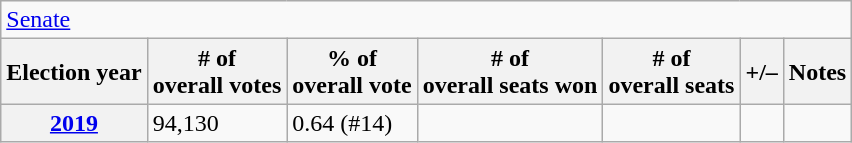<table class=wikitable>
<tr>
<td colspan=7><a href='#'>Senate</a></td>
</tr>
<tr>
<th>Election year</th>
<th># of<br>overall votes</th>
<th>% of<br>overall vote</th>
<th># of<br>overall seats won</th>
<th># of<br>overall seats</th>
<th>+/–</th>
<th>Notes</th>
</tr>
<tr>
<th><a href='#'>2019</a></th>
<td>94,130</td>
<td>0.64 (#14)</td>
<td></td>
<td></td>
<td></td>
<td></td>
</tr>
</table>
